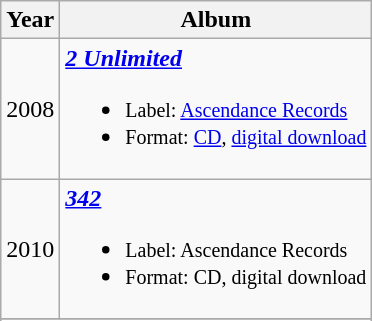<table class="wikitable">
<tr>
<th>Year</th>
<th>Album</th>
</tr>
<tr>
<td>2008</td>
<td><strong><em><a href='#'>2 Unlimited</a></em></strong><br><ul><li><small>Label: <a href='#'>Ascendance Records</a></small></li><li><small>Format: <a href='#'>CD</a>, <a href='#'>digital download</a></small></li></ul></td>
</tr>
<tr>
<td>2010</td>
<td><strong><em><a href='#'>342</a></em></strong><br><ul><li><small>Label: Ascendance Records</small></li><li><small>Format: CD, digital download</small></li></ul></td>
</tr>
<tr>
</tr>
<tr>
</tr>
</table>
